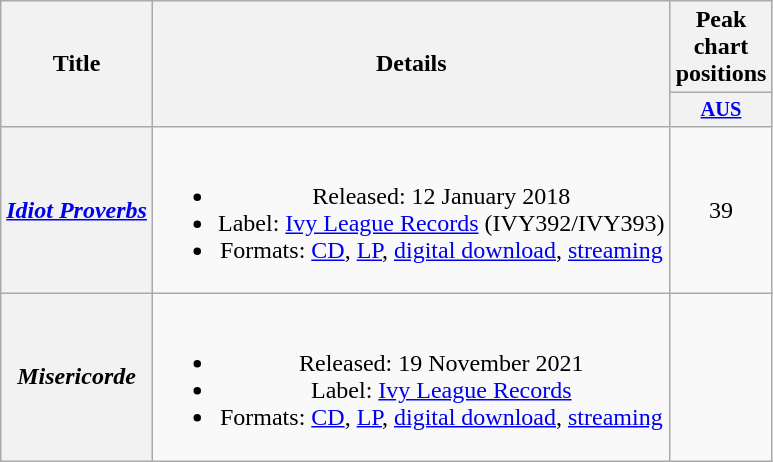<table class="wikitable plainrowheaders" style="text-align:center;">
<tr>
<th scope="col" rowspan="2">Title</th>
<th scope="col" rowspan="2">Details</th>
<th scope="col" colspan="1">Peak chart positions</th>
</tr>
<tr>
<th scope="col" style="width:3em;font-size:85%;"><a href='#'>AUS</a><br></th>
</tr>
<tr>
<th scope="row"><em><a href='#'>Idiot Proverbs</a></em></th>
<td><br><ul><li>Released: 12 January 2018</li><li>Label: <a href='#'>Ivy League Records</a> (IVY392/IVY393)</li><li>Formats: <a href='#'>CD</a>, <a href='#'>LP</a>, <a href='#'>digital download</a>, <a href='#'>streaming</a></li></ul></td>
<td>39</td>
</tr>
<tr>
<th scope="row"><em>Misericorde</em></th>
<td><br><ul><li>Released: 19 November 2021</li><li>Label: <a href='#'>Ivy League Records</a></li><li>Formats: <a href='#'>CD</a>, <a href='#'>LP</a>, <a href='#'>digital download</a>, <a href='#'>streaming</a></li></ul></td>
<td></td>
</tr>
</table>
